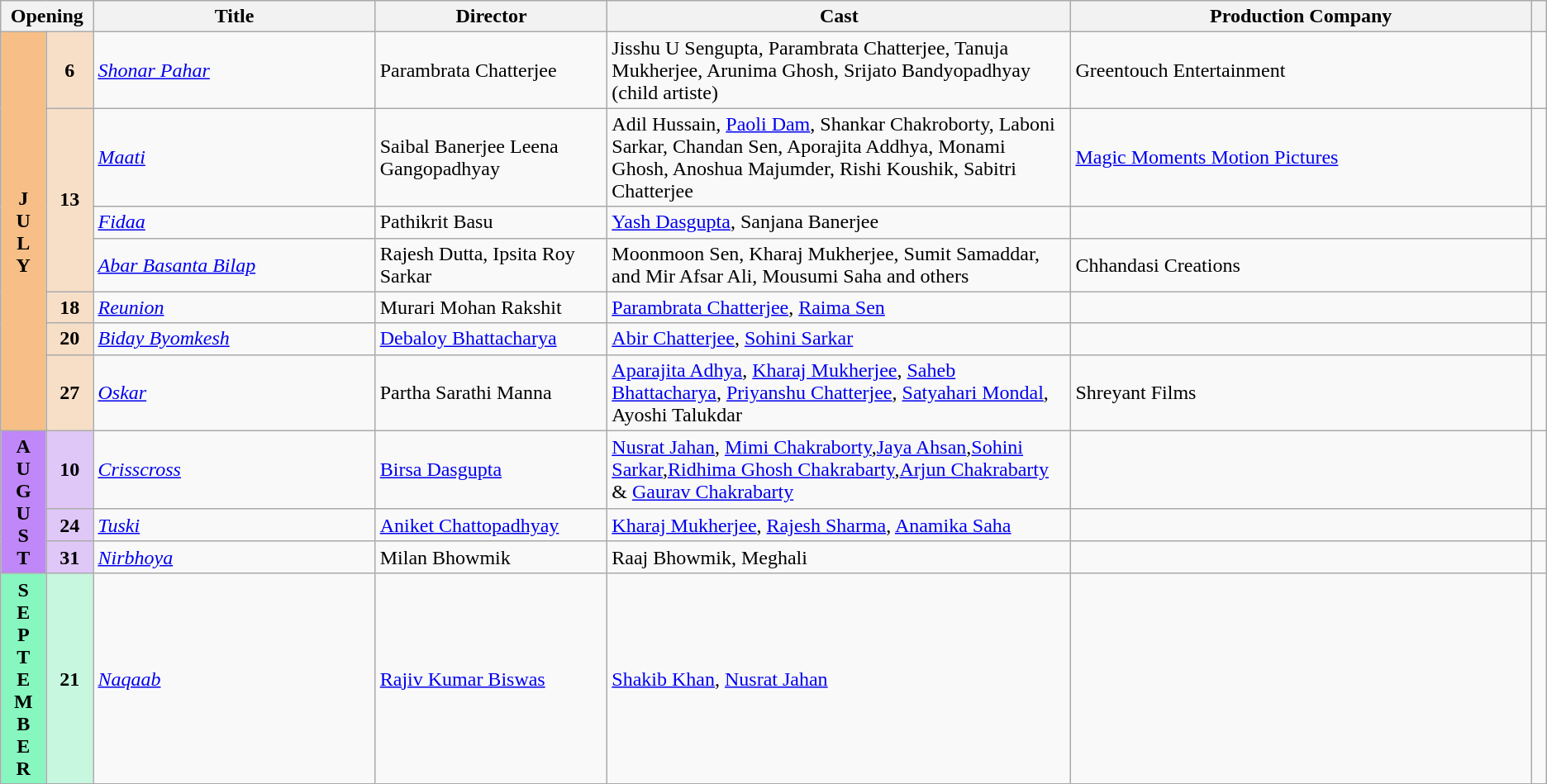<table class="wikitable sortable">
<tr>
<th colspan="2" style="width:6%;">Opening</th>
<th>Title</th>
<th style="width:15%;">Director</th>
<th style="width:30%;">Cast</th>
<th>Production Company</th>
<th></th>
</tr>
<tr>
<th rowspan="7" style="text-align:center; background:#f7bf87">J<br>U<br>L<br>Y</th>
<td rowspan="1" style="text-align:center; background:#f7dfc7"><strong>6</strong></td>
<td><em><a href='#'>Shonar Pahar</a></em></td>
<td>Parambrata Chatterjee</td>
<td>Jisshu U Sengupta, Parambrata Chatterjee, Tanuja Mukherjee, Arunima Ghosh, Srijato Bandyopadhyay (child artiste)</td>
<td>Greentouch Entertainment</td>
<td></td>
</tr>
<tr>
<td rowspan="3" style="text-align:center; background:#f7dfc7"><strong>13</strong></td>
<td><em><a href='#'>Maati</a></em></td>
<td>Saibal Banerjee Leena Gangopadhyay</td>
<td>Adil Hussain, <a href='#'>Paoli Dam</a>, Shankar Chakroborty, Laboni Sarkar, Chandan Sen, Aporajita Addhya, Monami Ghosh, Anoshua Majumder, Rishi Koushik, Sabitri Chatterjee</td>
<td><a href='#'>Magic Moments Motion Pictures</a></td>
<td></td>
</tr>
<tr>
<td><em><a href='#'>Fidaa</a></em></td>
<td>Pathikrit Basu</td>
<td><a href='#'>Yash Dasgupta</a>, Sanjana Banerjee</td>
<td></td>
<td></td>
</tr>
<tr>
<td><em><a href='#'>Abar Basanta Bilap</a></em></td>
<td>Rajesh Dutta, Ipsita Roy Sarkar</td>
<td>Moonmoon Sen, Kharaj Mukherjee, Sumit Samaddar, and Mir Afsar Ali, Mousumi Saha and others</td>
<td>Chhandasi Creations</td>
<td></td>
</tr>
<tr>
<td rowspan="1" style="text-align:center; background:#f7dfc7"><strong>18</strong></td>
<td><em><a href='#'>Reunion</a></em></td>
<td>Murari Mohan Rakshit</td>
<td><a href='#'>Parambrata Chatterjee</a>, <a href='#'>Raima Sen</a></td>
<td></td>
<td></td>
</tr>
<tr>
<td rowspan="1" style="text-align:center; background:#f7dfc7"><strong>20</strong></td>
<td><em><a href='#'>Biday Byomkesh</a></em></td>
<td><a href='#'>Debaloy Bhattacharya</a></td>
<td><a href='#'>Abir Chatterjee</a>, <a href='#'>Sohini Sarkar</a></td>
<td></td>
<td></td>
</tr>
<tr>
<td rowspan="1" style="text-align:center; background:#f7dfc7"><strong>27</strong></td>
<td><em><a href='#'>Oskar</a></em></td>
<td>Partha Sarathi Manna</td>
<td><a href='#'>Aparajita Adhya</a>, <a href='#'>Kharaj Mukherjee</a>, <a href='#'>Saheb Bhattacharya</a>, <a href='#'>Priyanshu Chatterjee</a>, <a href='#'>Satyahari Mondal</a>, Ayoshi Talukdar</td>
<td>Shreyant Films</td>
<td></td>
</tr>
<tr>
<th rowspan="3" style="text-align:center; background:#bf87f7">A<br>U<br>G<br>U<br>S<br>T</th>
<td rowspan="1" style="text-align:center; background:#dfc7f7"><strong>10</strong></td>
<td><em><a href='#'>Crisscross</a></em></td>
<td><a href='#'>Birsa Dasgupta</a></td>
<td><a href='#'>Nusrat Jahan</a>, <a href='#'>Mimi Chakraborty</a>,<a href='#'>Jaya Ahsan</a>,<a href='#'>Sohini Sarkar</a>,<a href='#'>Ridhima Ghosh Chakrabarty</a>,<a href='#'>Arjun Chakrabarty</a> & <a href='#'>Gaurav Chakrabarty</a></td>
<td></td>
<td></td>
</tr>
<tr>
<td rowspan="1" style="text-align:center; background:#dfc7f7"><strong>24</strong></td>
<td><em><a href='#'>Tuski</a></em></td>
<td><a href='#'>Aniket Chattopadhyay</a></td>
<td><a href='#'>Kharaj Mukherjee</a>, <a href='#'>Rajesh Sharma</a>, <a href='#'>Anamika Saha</a></td>
<td></td>
<td></td>
</tr>
<tr>
<td rowspan="1" style="text-align:center; background:#dfc7f7"><strong>31</strong></td>
<td><em><a href='#'>Nirbhoya</a></em></td>
<td>Milan Bhowmik</td>
<td>Raaj Bhowmik, Meghali</td>
<td></td>
<td></td>
</tr>
<tr>
<th rowspan="10" style="text-align:center; background:#87f7bf">S<br>E<br>P<br>T<br>E<br>M<br>B<br>E<br>R</th>
<td rowspan="1" style="text-align:center; background:#c7f7df"><strong>21</strong></td>
<td><em><a href='#'>Naqaab</a></em></td>
<td><a href='#'>Rajiv Kumar Biswas</a></td>
<td><a href='#'>Shakib Khan</a>, <a href='#'>Nusrat Jahan</a></td>
<td></td>
<td></td>
</tr>
</table>
